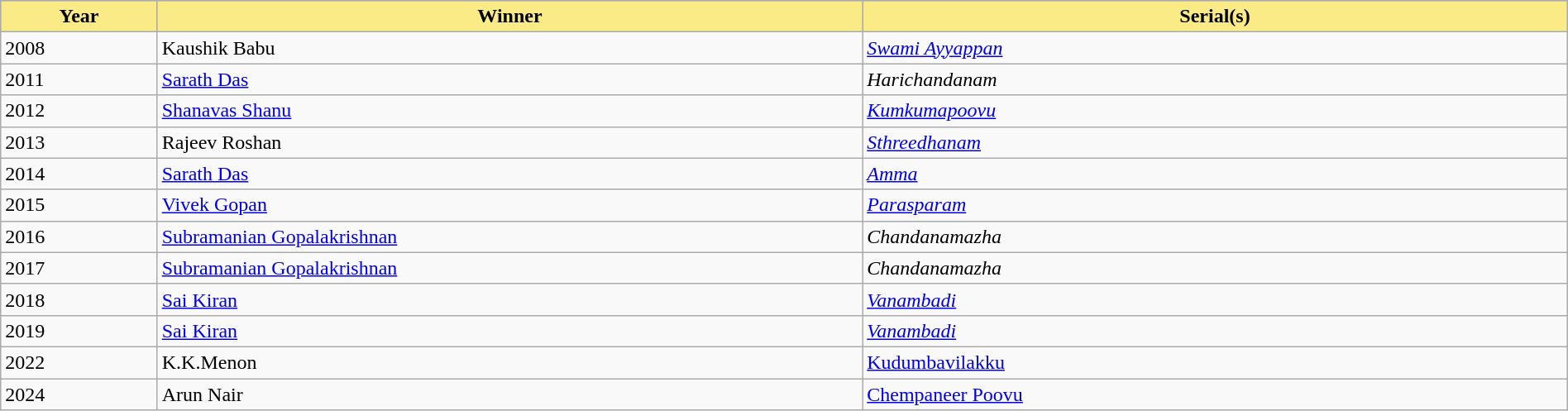<table class="wikitable" style="width:100%">
<tr bgcolor="#bebebe">
<th width="10%" style="background:#FAEB86">Year</th>
<th width="45%" style="background:#FAEB86">Winner</th>
<th width="45%" style="background:#FAEB86">Serial(s)</th>
</tr>
<tr>
<td>2008</td>
<td>Kaushik Babu</td>
<td><em><a href='#'>Swami Ayyappan</a></em></td>
</tr>
<tr>
<td>2011</td>
<td><a href='#'>Sarath Das</a></td>
<td><em>Harichandanam</em></td>
</tr>
<tr>
<td>2012</td>
<td><a href='#'>Shanavas Shanu</a></td>
<td><em><a href='#'>Kumkumapoovu</a></em></td>
</tr>
<tr>
<td>2013</td>
<td>Rajeev Roshan</td>
<td><em><a href='#'>Sthreedhanam</a></em></td>
</tr>
<tr>
<td>2014</td>
<td><a href='#'>Sarath Das</a></td>
<td><em><a href='#'>Amma</a></em></td>
</tr>
<tr>
<td>2015</td>
<td><a href='#'>Vivek Gopan</a></td>
<td><em><a href='#'>Parasparam</a></em></td>
</tr>
<tr>
<td>2016</td>
<td><a href='#'>Subramanian Gopalakrishnan</a></td>
<td><em>Chandanamazha</em></td>
</tr>
<tr>
<td>2017</td>
<td><a href='#'>Subramanian Gopalakrishnan</a></td>
<td><em>Chandanamazha</em></td>
</tr>
<tr>
<td>2018</td>
<td><a href='#'>Sai Kiran</a></td>
<td><em><a href='#'>Vanambadi</a></em></td>
</tr>
<tr>
<td>2019</td>
<td><a href='#'>Sai Kiran</a></td>
<td><em><a href='#'>Vanambadi</a></em></td>
</tr>
<tr>
<td>2022</td>
<td>K.K.Menon</td>
<td><a href='#'>Kudumbavilakku</a></td>
</tr>
<tr>
<td>2024</td>
<td>Arun Nair</td>
<td><a href='#'>Chempaneer Poovu</a></td>
</tr>
</table>
